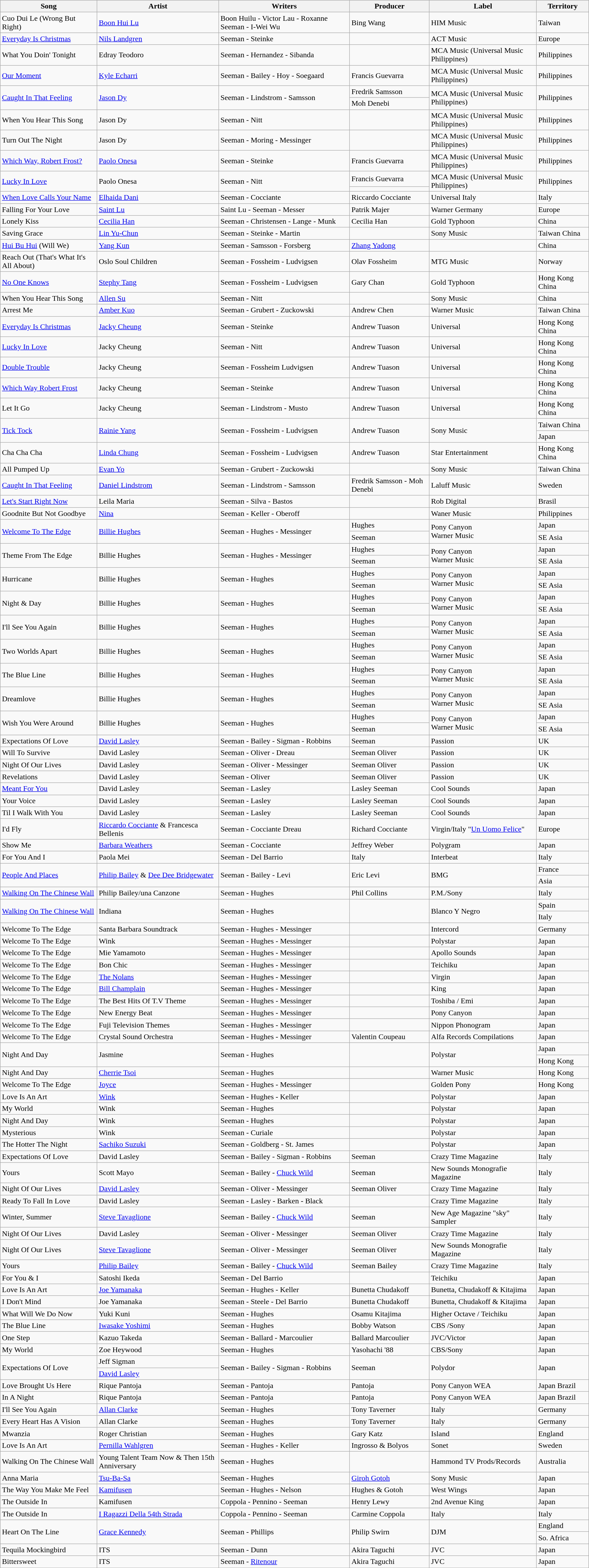<table class="wikitable sortable">
<tr>
<th>Song</th>
<th>Artist</th>
<th>Writers</th>
<th>Producer</th>
<th>Label</th>
<th>Territory</th>
</tr>
<tr>
<td>Cuo Dui Le (Wrong But Right)</td>
<td><a href='#'>Boon Hui Lu</a></td>
<td>Boon Huilu - Victor Lau - Roxanne Seeman - I-Wei Wu</td>
<td>Bing Wang</td>
<td>HIM Music</td>
<td>Taiwan</td>
</tr>
<tr>
<td><a href='#'>Everyday Is Christmas</a></td>
<td><a href='#'>Nils Landgren</a></td>
<td>Seeman - Steinke</td>
<td></td>
<td>ACT Music</td>
<td>Europe</td>
</tr>
<tr>
<td>What You Doin' Tonight</td>
<td>Edray Teodoro</td>
<td>Seeman - Hernandez - Sibanda</td>
<td></td>
<td>MCA Music (Universal Music Philippines)</td>
<td>Philippines</td>
</tr>
<tr>
<td><a href='#'>Our Moment</a></td>
<td><a href='#'>Kyle Echarri</a></td>
<td>Seeman - Bailey - Hoy - Soegaard</td>
<td>Francis Guevarra</td>
<td>MCA Music (Universal Music Philippines)</td>
<td>Philippines</td>
</tr>
<tr>
<td rowspan="2"><a href='#'>Caught In That Feeling</a></td>
<td rowspan="2"><a href='#'>Jason Dy</a></td>
<td rowspan="2">Seeman - Lindstrom - Samsson</td>
<td>Fredrik Samsson</td>
<td rowspan="2">MCA Music (Universal Music Philippines)</td>
<td rowspan="2">Philippines</td>
</tr>
<tr>
<td>Moh Denebi</td>
</tr>
<tr>
<td>When You Hear This Song</td>
<td>Jason Dy</td>
<td>Seeman - Nitt</td>
<td></td>
<td>MCA Music (Universal Music Philippines)</td>
<td>Philippines</td>
</tr>
<tr>
<td>Turn Out The Night</td>
<td>Jason Dy</td>
<td>Seeman - Moring - Messinger</td>
<td></td>
<td>MCA Music (Universal Music Philippines)</td>
<td>Philippines</td>
</tr>
<tr>
<td><a href='#'>Which Way, Robert Frost?</a></td>
<td><a href='#'>Paolo Onesa</a></td>
<td>Seeman - Steinke</td>
<td>Francis Guevarra</td>
<td>MCA Music (Universal Music Philippines)</td>
<td>Philippines</td>
</tr>
<tr>
<td rowspan="2"><a href='#'>Lucky In Love</a></td>
<td rowspan="2">Paolo Onesa</td>
<td rowspan="2">Seeman - Nitt</td>
<td>Francis Guevarra</td>
<td rowspan="2">MCA Music (Universal Music Philippines)</td>
<td rowspan="2">Philippines</td>
</tr>
<tr>
<td></td>
</tr>
<tr>
<td><a href='#'>When Love Calls Your Name</a></td>
<td><a href='#'>Elhaida Dani</a></td>
<td>Seeman - Cocciante</td>
<td>Riccardo Cocciante</td>
<td>Universal Italy</td>
<td>Italy</td>
</tr>
<tr>
<td>Falling For Your Love</td>
<td><a href='#'>Saint Lu</a></td>
<td>Saint Lu - Seeman - Messer</td>
<td>Patrik Majer</td>
<td>Warner Germany</td>
<td>Europe</td>
</tr>
<tr>
<td>Lonely Kiss</td>
<td><a href='#'>Cecilia Han</a></td>
<td>Seeman - Christensen - Lange - Munk</td>
<td>Cecilia Han</td>
<td>Gold Typhoon</td>
<td>China</td>
</tr>
<tr>
<td>Saving Grace</td>
<td><a href='#'>Lin Yu-Chun</a></td>
<td>Seeman - Steinke - Martin</td>
<td></td>
<td>Sony Music</td>
<td>Taiwan China</td>
</tr>
<tr>
<td><a href='#'>Hui Bu Hui</a> (Will We)</td>
<td><a href='#'>Yang Kun</a></td>
<td>Seeman - Samsson - Forsberg</td>
<td><a href='#'>Zhang Yadong</a></td>
<td></td>
<td>China</td>
</tr>
<tr>
<td>Reach Out (That's What It's All About)</td>
<td>Oslo Soul Children</td>
<td>Seeman - Fossheim - Ludvigsen</td>
<td>Olav Fossheim</td>
<td>MTG Music</td>
<td>Norway</td>
</tr>
<tr>
<td><a href='#'>No One Knows</a></td>
<td><a href='#'>Stephy Tang</a></td>
<td>Seeman - Fossheim - Ludvigsen</td>
<td>Gary Chan</td>
<td>Gold Typhoon</td>
<td>Hong Kong China</td>
</tr>
<tr>
<td>When You Hear This Song</td>
<td><a href='#'>Allen Su</a></td>
<td>Seeman - Nitt</td>
<td></td>
<td>Sony Music</td>
<td>China</td>
</tr>
<tr>
<td>Arrest Me</td>
<td><a href='#'>Amber Kuo</a></td>
<td>Seeman - Grubert - Zuckowski</td>
<td>Andrew Chen</td>
<td>Warner Music</td>
<td>Taiwan China</td>
</tr>
<tr>
<td><a href='#'>Everyday Is Christmas</a></td>
<td><a href='#'>Jacky Cheung</a></td>
<td>Seeman - Steinke</td>
<td>Andrew Tuason</td>
<td>Universal</td>
<td>Hong Kong China</td>
</tr>
<tr>
<td><a href='#'>Lucky In Love</a></td>
<td>Jacky Cheung</td>
<td>Seeman - Nitt</td>
<td>Andrew Tuason</td>
<td>Universal</td>
<td>Hong Kong China</td>
</tr>
<tr>
<td><a href='#'>Double Trouble</a></td>
<td>Jacky Cheung</td>
<td>Seeman - Fossheim Ludvigsen</td>
<td>Andrew Tuason</td>
<td>Universal</td>
<td>Hong Kong China</td>
</tr>
<tr>
<td><a href='#'>Which Way Robert Frost</a></td>
<td>Jacky Cheung</td>
<td>Seeman - Steinke</td>
<td>Andrew Tuason</td>
<td>Universal</td>
<td>Hong Kong China</td>
</tr>
<tr>
<td>Let It Go</td>
<td>Jacky Cheung</td>
<td>Seeman - Lindstrom - Musto</td>
<td>Andrew Tuason</td>
<td>Universal</td>
<td>Hong Kong China</td>
</tr>
<tr>
<td rowspan="2"><a href='#'>Tick Tock</a></td>
<td rowspan="2"><a href='#'>Rainie Yang</a></td>
<td rowspan="2">Seeman - Fossheim - Ludvigsen</td>
<td rowspan="2">Andrew Tuason</td>
<td rowspan="2">Sony Music</td>
<td>Taiwan China</td>
</tr>
<tr>
<td>Japan</td>
</tr>
<tr>
<td>Cha Cha Cha</td>
<td><a href='#'>Linda Chung</a></td>
<td>Seeman - Fossheim - Ludvigsen</td>
<td>Andrew Tuason</td>
<td>Star Entertainment</td>
<td>Hong Kong China</td>
</tr>
<tr>
<td>All Pumped Up</td>
<td><a href='#'>Evan Yo</a></td>
<td>Seeman - Grubert - Zuckowski</td>
<td></td>
<td>Sony Music</td>
<td>Taiwan China</td>
</tr>
<tr>
<td><a href='#'>Caught In That Feeling</a></td>
<td><a href='#'>Daniel Lindstrom</a></td>
<td>Seeman - Lindstrom - Samsson</td>
<td>Fredrik Samsson - Moh Denebi</td>
<td>Laluff Music</td>
<td>Sweden</td>
</tr>
<tr>
<td><a href='#'>Let's Start Right Now</a></td>
<td>Leila Maria</td>
<td>Seeman - Silva - Bastos</td>
<td></td>
<td>Rob Digital</td>
<td>Brasil</td>
</tr>
<tr>
<td>Goodnite But Not Goodbye</td>
<td><a href='#'>Nina</a></td>
<td>Seeman - Keller - Oberoff</td>
<td></td>
<td>Waner Music</td>
<td>Philippines</td>
</tr>
<tr>
<td rowspan="2"><a href='#'>Welcome To The Edge</a></td>
<td rowspan="2"><a href='#'>Billie Hughes</a></td>
<td rowspan="2">Seeman - Hughes - Messinger</td>
<td>Hughes</td>
<td rowspan="2">Pony Canyon<br>Warner Music</td>
<td>Japan</td>
</tr>
<tr>
<td>Seeman</td>
<td>SE Asia</td>
</tr>
<tr>
<td rowspan="2">Theme From The Edge</td>
<td rowspan="2">Billie Hughes</td>
<td rowspan="2">Seeman - Hughes - Messinger</td>
<td>Hughes</td>
<td rowspan="2">Pony Canyon<br>Warner Music</td>
<td>Japan</td>
</tr>
<tr>
<td>Seeman</td>
<td>SE Asia</td>
</tr>
<tr>
<td rowspan="2">Hurricane</td>
<td rowspan="2">Billie Hughes</td>
<td rowspan="2">Seeman - Hughes</td>
<td>Hughes</td>
<td rowspan="2">Pony Canyon<br>Warner Music</td>
<td>Japan</td>
</tr>
<tr>
<td>Seeman</td>
<td>SE Asia</td>
</tr>
<tr>
<td rowspan="2">Night & Day</td>
<td rowspan="2">Billie Hughes</td>
<td rowspan="2">Seeman - Hughes</td>
<td>Hughes</td>
<td rowspan="2">Pony Canyon<br>Warner Music</td>
<td>Japan</td>
</tr>
<tr>
<td>Seeman</td>
<td>SE Asia</td>
</tr>
<tr>
<td rowspan="2">I'll See You Again</td>
<td rowspan="2">Billie Hughes</td>
<td rowspan="2">Seeman - Hughes</td>
<td>Hughes</td>
<td rowspan="2">Pony Canyon<br>Warner Music</td>
<td>Japan</td>
</tr>
<tr>
<td>Seeman</td>
<td>SE Asia</td>
</tr>
<tr>
<td rowspan="2">Two Worlds Apart</td>
<td rowspan="2">Billie Hughes</td>
<td rowspan="2">Seeman - Hughes</td>
<td>Hughes</td>
<td rowspan="2">Pony Canyon<br>Warner Music</td>
<td>Japan</td>
</tr>
<tr>
<td>Seeman</td>
<td>SE Asia</td>
</tr>
<tr>
<td rowspan="2">The Blue Line</td>
<td rowspan="2">Billie Hughes</td>
<td rowspan="2">Seeman - Hughes</td>
<td>Hughes</td>
<td rowspan="2">Pony Canyon<br>Warner Music</td>
<td>Japan</td>
</tr>
<tr>
<td>Seeman</td>
<td>SE Asia</td>
</tr>
<tr>
<td rowspan="2">Dreamlove</td>
<td rowspan="2">Billie Hughes</td>
<td rowspan="2">Seeman - Hughes</td>
<td>Hughes</td>
<td rowspan="2">Pony Canyon<br>Warner Music</td>
<td>Japan</td>
</tr>
<tr>
<td>Seeman</td>
<td>SE Asia</td>
</tr>
<tr>
<td rowspan="2">Wish You Were Around</td>
<td rowspan="2">Billie Hughes</td>
<td rowspan="2">Seeman - Hughes</td>
<td>Hughes</td>
<td rowspan="2">Pony Canyon<br>Warner Music</td>
<td>Japan</td>
</tr>
<tr>
<td>Seeman</td>
<td>SE Asia</td>
</tr>
<tr>
<td>Expectations Of Love</td>
<td><a href='#'>David Lasley</a></td>
<td>Seeman - Bailey - Sigman - Robbins</td>
<td>Seeman</td>
<td>Passion</td>
<td>UK</td>
</tr>
<tr>
<td>Will To Survive</td>
<td>David Lasley</td>
<td>Seeman - Oliver - Dreau</td>
<td>Seeman Oliver</td>
<td>Passion</td>
<td>UK</td>
</tr>
<tr>
<td>Night Of Our Lives</td>
<td>David Lasley</td>
<td>Seeman - Oliver - Messinger</td>
<td>Seeman Oliver</td>
<td>Passion</td>
<td>UK</td>
</tr>
<tr>
<td>Revelations</td>
<td>David Lasley</td>
<td>Seeman - Oliver</td>
<td>Seeman Oliver</td>
<td>Passion</td>
<td>UK</td>
</tr>
<tr>
<td><a href='#'>Meant For You</a></td>
<td>David Lasley</td>
<td>Seeman - Lasley</td>
<td>Lasley Seeman</td>
<td>Cool Sounds</td>
<td>Japan</td>
</tr>
<tr>
<td>Your Voice</td>
<td>David Lasley</td>
<td>Seeman - Lasley</td>
<td>Lasley Seeman</td>
<td>Cool Sounds</td>
<td>Japan</td>
</tr>
<tr>
<td>Til I Walk With You</td>
<td>David Lasley</td>
<td>Seeman - Lasley</td>
<td>Lasley Seeman</td>
<td>Cool Sounds</td>
<td>Japan</td>
</tr>
<tr>
<td>I'd Fly</td>
<td><a href='#'>Riccardo Cocciante</a> & Francesca Bellenis</td>
<td>Seeman - Cocciante Dreau</td>
<td>Richard Cocciante</td>
<td>Virgin/Italy "<a href='#'>Un Uomo Felice</a>"</td>
<td>Europe</td>
</tr>
<tr>
<td>Show Me</td>
<td><a href='#'>Barbara Weathers</a></td>
<td>Seeman - Cocciante</td>
<td>Jeffrey Weber</td>
<td>Polygram</td>
<td>Japan</td>
</tr>
<tr>
<td>For You And I</td>
<td>Paola Mei</td>
<td>Seeman - Del Barrio</td>
<td>Italy</td>
<td>Interbeat</td>
<td>Italy</td>
</tr>
<tr>
<td rowspan="2"><a href='#'>People And Places</a></td>
<td rowspan="2"><a href='#'>Philip Bailey</a> & <a href='#'>Dee Dee Bridgewater</a></td>
<td rowspan="2">Seeman - Bailey - Levi</td>
<td rowspan="2">Eric Levi</td>
<td rowspan="2">BMG</td>
<td>France</td>
</tr>
<tr>
<td>Asia</td>
</tr>
<tr>
<td><a href='#'>Walking On The Chinese Wall</a></td>
<td>Philip Bailey/una Canzone</td>
<td>Seeman - Hughes</td>
<td>Phil Collins</td>
<td>P.M./Sony</td>
<td>Italy</td>
</tr>
<tr>
<td rowspan="2"><a href='#'>Walking On The Chinese Wall</a></td>
<td rowspan="2">Indiana</td>
<td rowspan="2">Seeman - Hughes</td>
<td rowspan="2"></td>
<td rowspan="2">Blanco Y Negro</td>
<td>Spain</td>
</tr>
<tr>
<td>Italy</td>
</tr>
<tr>
<td>Welcome To The Edge</td>
<td>Santa Barbara Soundtrack</td>
<td>Seeman - Hughes - Messinger</td>
<td></td>
<td>Intercord</td>
<td>Germany</td>
</tr>
<tr>
<td>Welcome To The Edge</td>
<td>Wink</td>
<td>Seeman - Hughes - Messinger</td>
<td></td>
<td>Polystar</td>
<td>Japan</td>
</tr>
<tr>
<td>Welcome To The Edge</td>
<td>Mie Yamamoto</td>
<td>Seeman - Hughes - Messinger</td>
<td></td>
<td>Apollo Sounds</td>
<td>Japan</td>
</tr>
<tr>
<td>Welcome To The Edge</td>
<td>Bon Chic</td>
<td>Seeman - Hughes - Messinger</td>
<td></td>
<td>Teichiku</td>
<td>Japan</td>
</tr>
<tr>
<td>Welcome To The Edge</td>
<td><a href='#'>The Nolans</a></td>
<td>Seeman - Hughes - Messinger</td>
<td></td>
<td>Virgin</td>
<td>Japan</td>
</tr>
<tr>
<td>Welcome To The Edge</td>
<td><a href='#'>Bill Champlain</a></td>
<td>Seeman - Hughes - Messinger</td>
<td></td>
<td>King</td>
<td>Japan</td>
</tr>
<tr>
<td>Welcome To The Edge</td>
<td>The Best Hits Of T.V Theme</td>
<td>Seeman - Hughes - Messinger</td>
<td></td>
<td>Toshiba / Emi</td>
<td>Japan</td>
</tr>
<tr>
<td>Welcome To The Edge</td>
<td>New Energy Beat</td>
<td>Seeman - Hughes - Messinger</td>
<td></td>
<td>Pony Canyon</td>
<td>Japan</td>
</tr>
<tr>
<td>Welcome To The Edge</td>
<td>Fuji Television Themes</td>
<td>Seeman - Hughes - Messinger</td>
<td></td>
<td>Nippon Phonogram</td>
<td>Japan</td>
</tr>
<tr>
<td>Welcome To The Edge</td>
<td>Crystal Sound Orchestra</td>
<td>Seeman - Hughes - Messinger</td>
<td>Valentin Coupeau</td>
<td>Alfa Records Compilations</td>
<td>Japan</td>
</tr>
<tr>
<td rowspan="2">Night And Day</td>
<td rowspan="2">Jasmine</td>
<td rowspan="2">Seeman - Hughes</td>
<td rowspan="2"></td>
<td rowspan="2">Polystar</td>
<td>Japan</td>
</tr>
<tr>
<td>Hong Kong</td>
</tr>
<tr>
<td>Night And Day</td>
<td><a href='#'>Cherrie Tsoi</a></td>
<td>Seeman - Hughes</td>
<td></td>
<td>Warner Music</td>
<td>Hong Kong</td>
</tr>
<tr>
<td>Welcome To The Edge</td>
<td><a href='#'>Joyce</a></td>
<td>Seeman - Hughes - Messinger</td>
<td></td>
<td>Golden Pony</td>
<td>Hong Kong</td>
</tr>
<tr>
<td>Love Is An Art</td>
<td><a href='#'>Wink</a></td>
<td>Seeman - Hughes - Keller</td>
<td></td>
<td>Polystar</td>
<td>Japan</td>
</tr>
<tr>
<td>My World</td>
<td>Wink</td>
<td>Seeman - Hughes</td>
<td></td>
<td>Polystar</td>
<td>Japan</td>
</tr>
<tr>
<td>Night And Day</td>
<td>Wink</td>
<td>Seeman - Hughes</td>
<td></td>
<td>Polystar</td>
<td>Japan</td>
</tr>
<tr>
<td>Mysterious</td>
<td>Wink</td>
<td>Seeman - Curiale</td>
<td></td>
<td>Polystar</td>
<td>Japan</td>
</tr>
<tr>
<td>The Hotter The Night</td>
<td><a href='#'>Sachiko Suzuki</a></td>
<td>Seeman - Goldberg - St. James</td>
<td></td>
<td>Polystar</td>
<td>Japan</td>
</tr>
<tr>
<td>Expectations Of Love</td>
<td>David Lasley</td>
<td>Seeman - Bailey - Sigman - Robbins</td>
<td>Seeman</td>
<td>Crazy Time Magazine</td>
<td>Italy</td>
</tr>
<tr>
<td>Yours</td>
<td>Scott Mayo</td>
<td>Seeman - Bailey - <a href='#'>Chuck Wild</a></td>
<td>Seeman</td>
<td>New Sounds Monografie Magazine</td>
<td>Italy</td>
</tr>
<tr>
<td>Night Of Our Lives</td>
<td><a href='#'>David Lasley</a></td>
<td>Seeman - Oliver - Messinger</td>
<td>Seeman Oliver</td>
<td>Crazy Time Magazine</td>
<td>Italy</td>
</tr>
<tr>
<td>Ready To Fall In Love</td>
<td>David Lasley</td>
<td>Seeman - Lasley - Barken - Black</td>
<td></td>
<td>Crazy Time Magazine</td>
<td>Italy</td>
</tr>
<tr>
<td>Winter, Summer</td>
<td><a href='#'>Steve Tavaglione</a></td>
<td>Seeman - Bailey - <a href='#'>Chuck Wild</a></td>
<td>Seeman</td>
<td>New Age Magazine "sky" Sampler</td>
<td>Italy</td>
</tr>
<tr>
<td>Night Of Our Lives</td>
<td>David Lasley</td>
<td>Seeman - Oliver - Messinger</td>
<td>Seeman Oliver</td>
<td>Crazy Time Magazine</td>
<td>Italy</td>
</tr>
<tr>
<td>Night Of Our Lives</td>
<td><a href='#'>Steve Tavaglione</a></td>
<td>Seeman - Oliver - Messinger</td>
<td>Seeman Oliver</td>
<td>New Sounds Monografie Magazine</td>
<td>Italy</td>
</tr>
<tr>
<td>Yours</td>
<td><a href='#'>Philip Bailey</a></td>
<td>Seeman - Bailey - <a href='#'>Chuck Wild</a></td>
<td>Seeman Bailey</td>
<td>Crazy Time Magazine</td>
<td>Italy</td>
</tr>
<tr>
<td>For You & I</td>
<td>Satoshi Ikeda</td>
<td>Seeman - Del Barrio</td>
<td></td>
<td>Teichiku</td>
<td>Japan</td>
</tr>
<tr>
<td>Love Is An Art</td>
<td><a href='#'>Joe Yamanaka</a></td>
<td>Seeman - Hughes - Keller</td>
<td>Bunetta Chudakoff</td>
<td>Bunetta, Chudakoff & Kitajima</td>
<td>Japan</td>
</tr>
<tr>
<td>I Don't Mind</td>
<td>Joe Yamanaka</td>
<td>Seeman - Steele - Del Barrio</td>
<td>Bunetta Chudakoff</td>
<td>Bunetta, Chudakoff & Kitajima</td>
<td>Japan</td>
</tr>
<tr>
<td>What Will We Do Now</td>
<td>Yuki Kuni</td>
<td>Seeman - Hughes</td>
<td>Osamu Kitajima</td>
<td>Higher Octave / Teichiku</td>
<td>Japan</td>
</tr>
<tr>
<td>The Blue Line</td>
<td><a href='#'>Iwasake Yoshimi</a></td>
<td>Seeman - Hughes</td>
<td>Bobby Watson</td>
<td>CBS /Sony</td>
<td>Japan</td>
</tr>
<tr>
<td>One Step</td>
<td>Kazuo Takeda</td>
<td>Seeman - Ballard - Marcoulier</td>
<td>Ballard Marcoulier</td>
<td>JVC/Victor</td>
<td>Japan</td>
</tr>
<tr>
<td>My World</td>
<td>Zoe Heywood</td>
<td>Seeman - Hughes</td>
<td>Yasohachi '88</td>
<td>CBS/Sony</td>
<td>Japan</td>
</tr>
<tr>
<td rowspan="2">Expectations Of Love</td>
<td>Jeff Sigman</td>
<td rowspan="2">Seeman - Bailey - Sigman - Robbins</td>
<td rowspan="2">Seeman</td>
<td rowspan="2">Polydor</td>
<td rowspan="2">Japan</td>
</tr>
<tr>
<td><a href='#'>David Lasley</a></td>
</tr>
<tr>
<td>Love Brought Us Here</td>
<td>Rique Pantoja</td>
<td>Seeman - Pantoja</td>
<td>Pantoja</td>
<td>Pony Canyon WEA</td>
<td>Japan Brazil</td>
</tr>
<tr>
<td>In A Night</td>
<td>Rique Pantoja</td>
<td>Seeman - Pantoja</td>
<td>Pantoja</td>
<td>Pony Canyon WEA</td>
<td>Japan Brazil</td>
</tr>
<tr>
<td>I'll See You Again</td>
<td><a href='#'>Allan Clarke</a></td>
<td>Seeman - Hughes</td>
<td>Tony Taverner</td>
<td>Italy</td>
<td>Germany</td>
</tr>
<tr>
<td>Every Heart Has A Vision</td>
<td>Allan Clarke</td>
<td>Seeman - Hughes</td>
<td>Tony Taverner</td>
<td>Italy</td>
<td>Germany</td>
</tr>
<tr>
<td>Mwanzia</td>
<td>Roger Christian</td>
<td>Seeman - Hughes</td>
<td>Gary Katz</td>
<td>Island</td>
<td>England</td>
</tr>
<tr>
<td>Love Is An Art</td>
<td><a href='#'>Pernilla Wahlgren</a></td>
<td>Seeman - Hughes - Keller</td>
<td>Ingrosso & Bolyos</td>
<td>Sonet</td>
<td>Sweden</td>
</tr>
<tr>
<td>Walking On The Chinese Wall</td>
<td>Young Talent Team Now & Then 15th Anniversary</td>
<td>Seeman - Hughes</td>
<td></td>
<td>Hammond TV Prods/Records</td>
<td>Australia</td>
</tr>
<tr>
<td>Anna Maria</td>
<td><a href='#'>Tsu-Ba-Sa</a></td>
<td>Seeman - Hughes</td>
<td><a href='#'>Giroh Gotoh</a></td>
<td>Sony Music</td>
<td>Japan</td>
</tr>
<tr>
<td>The Way You Make Me Feel</td>
<td><a href='#'>Kamifusen</a></td>
<td>Seeman - Hughes - Nelson</td>
<td>Hughes & Gotoh</td>
<td>West Wings</td>
<td>Japan</td>
</tr>
<tr>
<td>The Outside In</td>
<td>Kamifusen</td>
<td>Coppola - Pennino - Seeman</td>
<td>Henry Lewy</td>
<td>2nd Avenue King</td>
<td>Japan</td>
</tr>
<tr>
<td>The Outside In</td>
<td><a href='#'>I Ragazzi Della 54th Strada</a></td>
<td>Coppola - Pennino - Seeman</td>
<td>Carmine Coppola</td>
<td>Italy</td>
<td>Italy</td>
</tr>
<tr>
<td rowspan="2">Heart On The Line</td>
<td rowspan="2"><a href='#'>Grace Kennedy</a></td>
<td rowspan="2">Seeman - Phillips</td>
<td rowspan="2">Philip Swirn</td>
<td rowspan="2">DJM</td>
<td>England</td>
</tr>
<tr>
<td>So. Africa</td>
</tr>
<tr>
<td>Tequila Mockingbird</td>
<td>ITS</td>
<td>Seeman - Dunn</td>
<td>Akira Taguchi</td>
<td>JVC</td>
<td>Japan</td>
</tr>
<tr>
<td>Bittersweet</td>
<td>ITS</td>
<td>Seeman - <a href='#'>Ritenour</a></td>
<td>Akira Taguchi</td>
<td>JVC</td>
<td>Japan</td>
</tr>
<tr>
</tr>
</table>
